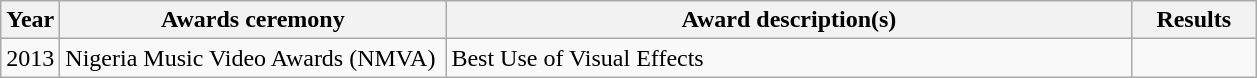<table class="wikitable">
<tr>
<th>Year</th>
<th width="250">Awards ceremony</th>
<th width="450">Award description(s)</th>
<th width="75">Results</th>
</tr>
<tr>
<td rowspan="1">2013</td>
<td>Nigeria Music Video Awards (NMVA)</td>
<td>Best Use of Visual Effects</td>
<td></td>
</tr>
</table>
